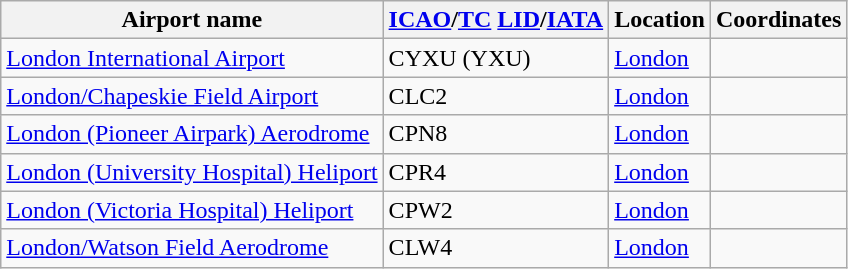<table class="wikitable sortable" style="width:auto;">
<tr>
<th width="*">Airport name</th>
<th width="*"><a href='#'>ICAO</a>/<a href='#'>TC</a> <a href='#'>LID</a>/<a href='#'>IATA</a></th>
<th width="*">Location</th>
<th width="*">Coordinates</th>
</tr>
<tr>
<td><a href='#'>London International Airport</a></td>
<td>CYXU (YXU)</td>
<td><a href='#'>London</a></td>
<td></td>
</tr>
<tr>
<td><a href='#'>London/Chapeskie Field Airport</a></td>
<td>CLC2</td>
<td><a href='#'>London</a></td>
<td></td>
</tr>
<tr>
<td><a href='#'>London (Pioneer Airpark) Aerodrome</a></td>
<td>CPN8</td>
<td><a href='#'>London</a></td>
<td></td>
</tr>
<tr>
<td><a href='#'>London (University Hospital) Heliport</a></td>
<td>CPR4</td>
<td><a href='#'>London</a></td>
<td></td>
</tr>
<tr>
<td><a href='#'>London (Victoria Hospital) Heliport</a></td>
<td>CPW2</td>
<td><a href='#'>London</a></td>
<td></td>
</tr>
<tr>
<td><a href='#'>London/Watson Field Aerodrome</a></td>
<td>CLW4</td>
<td><a href='#'>London</a></td>
<td></td>
</tr>
</table>
